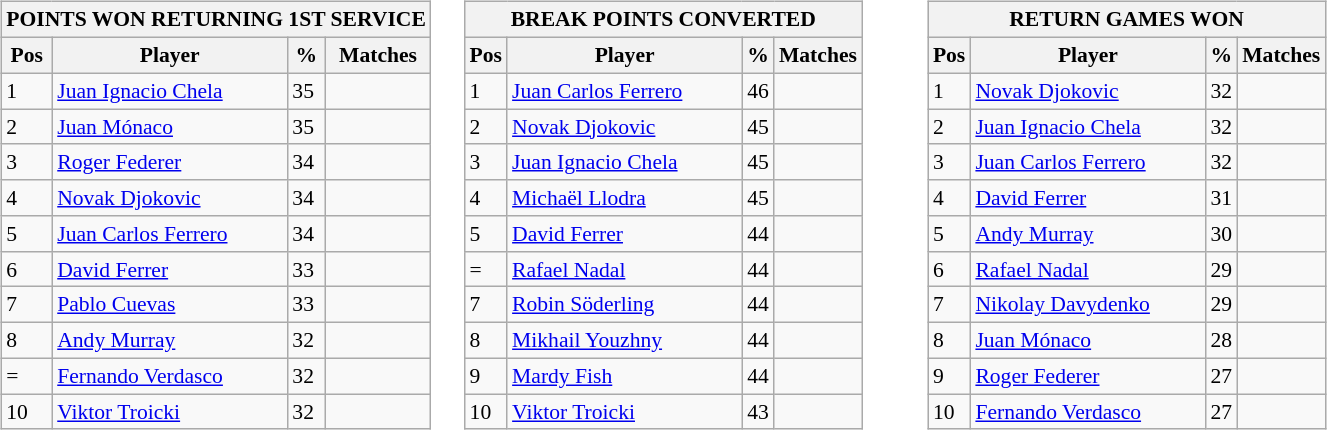<table>
<tr>
<td style="width:33%; vertical-align:top"><br><table class=wikitable style=font-size:90%>
<tr>
<th colspan=4>POINTS WON RETURNING 1ST SERVICE</th>
</tr>
<tr>
<th>Pos</th>
<th width=150>Player</th>
<th>%</th>
<th>Matches</th>
</tr>
<tr bgcolor=>
<td>1</td>
<td> <a href='#'>Juan Ignacio Chela</a></td>
<td>35</td>
<td></td>
</tr>
<tr>
<td>2</td>
<td> <a href='#'>Juan Mónaco</a></td>
<td>35</td>
<td></td>
</tr>
<tr bgcolor=>
<td>3</td>
<td> <a href='#'>Roger Federer</a></td>
<td>34</td>
<td></td>
</tr>
<tr>
<td>4</td>
<td> <a href='#'>Novak Djokovic</a></td>
<td>34</td>
<td></td>
</tr>
<tr bgcolor=>
<td>5</td>
<td> <a href='#'>Juan Carlos Ferrero</a></td>
<td>34</td>
<td></td>
</tr>
<tr>
<td>6</td>
<td> <a href='#'>David Ferrer</a></td>
<td>33</td>
<td></td>
</tr>
<tr bgcolor=>
<td>7</td>
<td> <a href='#'>Pablo Cuevas</a></td>
<td>33</td>
<td></td>
</tr>
<tr>
<td>8</td>
<td> <a href='#'>Andy Murray</a></td>
<td>32</td>
<td></td>
</tr>
<tr bgcolor=>
<td>=</td>
<td> <a href='#'>Fernando Verdasco</a></td>
<td>32</td>
<td></td>
</tr>
<tr>
<td>10</td>
<td> <a href='#'>Viktor Troicki</a></td>
<td>32</td>
<td></td>
</tr>
</table>
</td>
<td style="width:33%; vertical-align:top"><br><table class=wikitable style=font-size:90%>
<tr>
<th colspan=4>BREAK POINTS CONVERTED</th>
</tr>
<tr>
<th>Pos</th>
<th width=150>Player</th>
<th>%</th>
<th>Matches</th>
</tr>
<tr bgcolor=>
<td>1</td>
<td> <a href='#'>Juan Carlos Ferrero</a></td>
<td>46</td>
<td></td>
</tr>
<tr>
<td>2</td>
<td> <a href='#'>Novak Djokovic</a></td>
<td>45</td>
<td></td>
</tr>
<tr bgcolor=>
<td>3</td>
<td> <a href='#'>Juan Ignacio Chela</a></td>
<td>45</td>
<td></td>
</tr>
<tr>
<td>4</td>
<td> <a href='#'>Michaël Llodra</a></td>
<td>45</td>
<td></td>
</tr>
<tr bgcolor=>
<td>5</td>
<td> <a href='#'>David Ferrer</a></td>
<td>44</td>
<td></td>
</tr>
<tr>
<td>=</td>
<td> <a href='#'>Rafael Nadal</a></td>
<td>44</td>
<td></td>
</tr>
<tr bgcolor=>
<td>7</td>
<td> <a href='#'>Robin Söderling</a></td>
<td>44</td>
<td></td>
</tr>
<tr>
<td>8</td>
<td> <a href='#'>Mikhail Youzhny</a></td>
<td>44</td>
<td></td>
</tr>
<tr bgcolor=>
<td>9</td>
<td> <a href='#'>Mardy Fish</a></td>
<td>44</td>
<td></td>
</tr>
<tr>
<td>10</td>
<td> <a href='#'>Viktor Troicki</a></td>
<td>43</td>
<td></td>
</tr>
</table>
</td>
<td style="width:33%; vertical-align:top"><br><table class=wikitable style=font-size:90%>
<tr>
<th colspan=4>RETURN GAMES WON</th>
</tr>
<tr>
<th>Pos</th>
<th width=150>Player</th>
<th>%</th>
<th>Matches</th>
</tr>
<tr bgcolor=>
<td>1</td>
<td> <a href='#'>Novak Djokovic</a></td>
<td>32</td>
<td></td>
</tr>
<tr>
<td>2</td>
<td> <a href='#'>Juan Ignacio Chela</a></td>
<td>32</td>
<td></td>
</tr>
<tr bgcolor=>
<td>3</td>
<td> <a href='#'>Juan Carlos Ferrero</a></td>
<td>32</td>
<td></td>
</tr>
<tr>
<td>4</td>
<td> <a href='#'>David Ferrer</a></td>
<td>31</td>
<td></td>
</tr>
<tr bgcolor=>
<td>5</td>
<td> <a href='#'>Andy Murray</a></td>
<td>30</td>
<td></td>
</tr>
<tr>
<td>6</td>
<td> <a href='#'>Rafael Nadal</a></td>
<td>29</td>
<td></td>
</tr>
<tr bgcolor=>
<td>7</td>
<td> <a href='#'>Nikolay Davydenko</a></td>
<td>29</td>
<td></td>
</tr>
<tr>
<td>8</td>
<td> <a href='#'>Juan Mónaco</a></td>
<td>28</td>
<td></td>
</tr>
<tr bgcolor=>
<td>9</td>
<td> <a href='#'>Roger Federer</a></td>
<td>27</td>
<td></td>
</tr>
<tr>
<td>10</td>
<td> <a href='#'>Fernando Verdasco</a></td>
<td>27</td>
<td></td>
</tr>
</table>
</td>
</tr>
</table>
